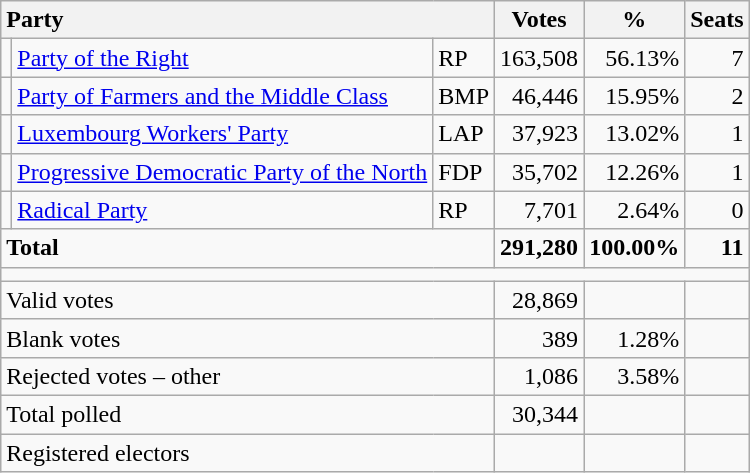<table class="wikitable" border="1" style="text-align:right;">
<tr>
<th style="text-align:left;" valign=bottom colspan=3>Party</th>
<th align=center valign=bottom width="50">Votes</th>
<th align=center valign=bottom width="50">%</th>
<th align=center>Seats</th>
</tr>
<tr>
<td></td>
<td align=left><a href='#'>Party of the Right</a></td>
<td align=left>RP</td>
<td>163,508</td>
<td>56.13%</td>
<td>7</td>
</tr>
<tr>
<td></td>
<td align=left><a href='#'>Party of Farmers and the Middle Class</a></td>
<td align=left>BMP</td>
<td>46,446</td>
<td>15.95%</td>
<td>2</td>
</tr>
<tr>
<td></td>
<td align=left><a href='#'>Luxembourg Workers' Party</a></td>
<td align=left>LAP</td>
<td>37,923</td>
<td>13.02%</td>
<td>1</td>
</tr>
<tr>
<td></td>
<td align=left><a href='#'>Progressive Democratic Party of the North</a></td>
<td align=left>FDP</td>
<td>35,702</td>
<td>12.26%</td>
<td>1</td>
</tr>
<tr>
<td></td>
<td align=left><a href='#'>Radical Party</a></td>
<td align=left>RP</td>
<td>7,701</td>
<td>2.64%</td>
<td>0</td>
</tr>
<tr style="font-weight:bold">
<td align=left colspan=3>Total</td>
<td>291,280</td>
<td>100.00%</td>
<td>11</td>
</tr>
<tr>
<td colspan=6 height="2"></td>
</tr>
<tr>
<td align=left colspan=3>Valid votes</td>
<td>28,869</td>
<td></td>
<td></td>
</tr>
<tr>
<td align=left colspan=3>Blank votes</td>
<td>389</td>
<td>1.28%</td>
<td></td>
</tr>
<tr>
<td align=left colspan=3>Rejected votes – other</td>
<td>1,086</td>
<td>3.58%</td>
<td></td>
</tr>
<tr>
<td align=left colspan=3>Total polled</td>
<td>30,344</td>
<td></td>
<td></td>
</tr>
<tr>
<td align=left colspan=3>Registered electors</td>
<td></td>
<td></td>
<td></td>
</tr>
</table>
